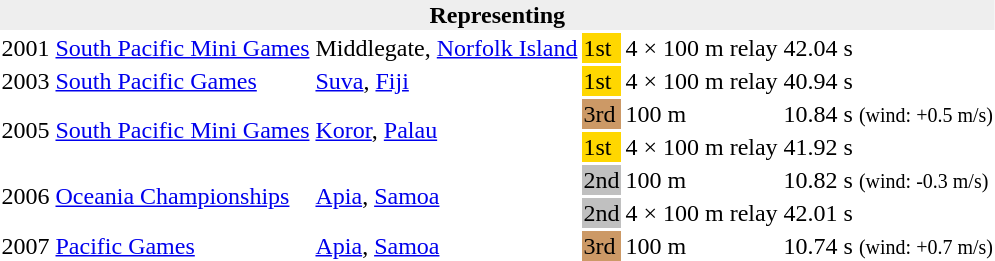<table>
<tr>
<th bgcolor="#eeeeee" colspan="6">Representing </th>
</tr>
<tr>
<td>2001</td>
<td><a href='#'>South Pacific Mini Games</a></td>
<td>Middlegate, <a href='#'>Norfolk Island</a></td>
<td bgcolor=gold>1st</td>
<td>4 × 100 m relay</td>
<td>42.04 s</td>
</tr>
<tr>
<td>2003</td>
<td><a href='#'>South Pacific Games</a></td>
<td><a href='#'>Suva</a>, <a href='#'>Fiji</a></td>
<td bgcolor=gold>1st</td>
<td>4 × 100 m relay</td>
<td>40.94 s</td>
</tr>
<tr>
<td rowspan=2>2005</td>
<td rowspan=2><a href='#'>South Pacific Mini Games</a></td>
<td rowspan=2><a href='#'>Koror</a>, <a href='#'>Palau</a></td>
<td bgcolor=cc9966>3rd</td>
<td>100 m</td>
<td>10.84 s <small>(wind: +0.5 m/s)</small></td>
</tr>
<tr>
<td bgcolor=gold>1st</td>
<td>4 × 100 m relay</td>
<td>41.92 s</td>
</tr>
<tr>
<td rowspan=2>2006</td>
<td rowspan=2><a href='#'>Oceania Championships</a></td>
<td rowspan=2><a href='#'>Apia</a>, <a href='#'>Samoa</a></td>
<td bgcolor=silver>2nd</td>
<td>100 m</td>
<td>10.82 s <small>(wind: -0.3 m/s)</small></td>
</tr>
<tr>
<td bgcolor=silver>2nd</td>
<td>4 × 100 m relay</td>
<td>42.01 s</td>
</tr>
<tr>
<td>2007</td>
<td><a href='#'>Pacific Games</a></td>
<td><a href='#'>Apia</a>, <a href='#'>Samoa</a></td>
<td bgcolor=cc9966>3rd</td>
<td>100 m</td>
<td>10.74 s <small>(wind: +0.7 m/s)</small></td>
</tr>
</table>
